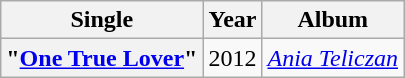<table class="wikitable plainrowheaders" style=text-align:center;>
<tr>
<th scope="col" rowspan="1">Single</th>
<th scope="col" rowspan="1">Year</th>
<th scope="col" colspan="1">Album</th>
</tr>
<tr>
<th scope="row">"<a href='#'>One True Lover</a>"</th>
<td>2012</td>
<td><em><a href='#'>Ania Teliczan</a></em></td>
</tr>
</table>
